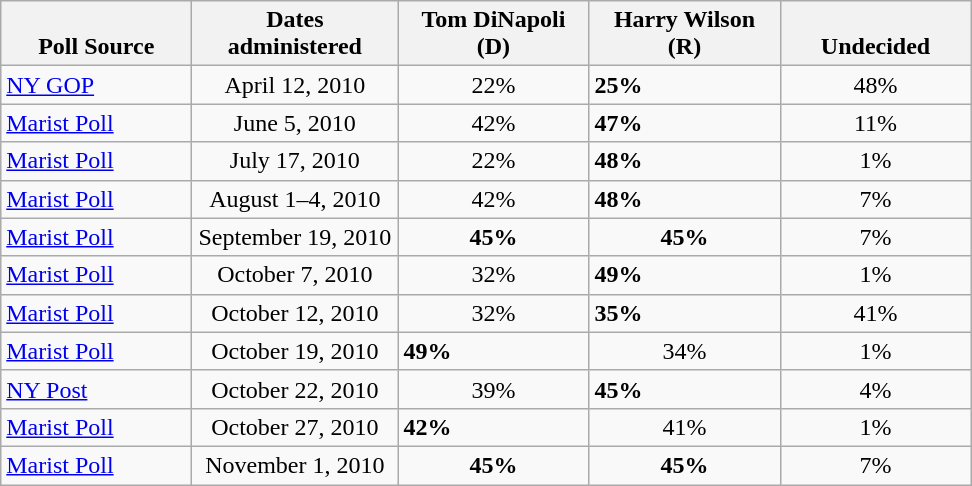<table class="wikitable">
<tr valign=bottom>
<th width=120px>Poll Source</th>
<th width=130px>Dates administered</th>
<th width=120px>Tom DiNapoli (D)</th>
<th width=120px>Harry Wilson (R)</th>
<th width=120px>Undecided</th>
</tr>
<tr>
<td><a href='#'>NY GOP</a></td>
<td align=center>April 12, 2010</td>
<td align=center>22%</td>
<td><strong>25%</strong></td>
<td align=center>48%</td>
</tr>
<tr>
<td><a href='#'>Marist Poll</a></td>
<td align=center>June 5, 2010</td>
<td align=center>42%</td>
<td><strong>47%</strong></td>
<td align=center>11%</td>
</tr>
<tr>
<td><a href='#'>Marist Poll</a></td>
<td align=center>July 17, 2010</td>
<td align=center>22%</td>
<td><strong>48%</strong></td>
<td align=center>1%</td>
</tr>
<tr>
<td><a href='#'>Marist Poll</a></td>
<td align=center>August 1–4, 2010</td>
<td align=center>42%</td>
<td><strong>48%</strong></td>
<td align=center>7%</td>
</tr>
<tr>
<td><a href='#'>Marist Poll</a></td>
<td align=center>September 19, 2010</td>
<td align=center><strong>45%</strong></td>
<td align=center><strong>45%</strong></td>
<td align=center>7%</td>
</tr>
<tr>
<td><a href='#'>Marist Poll</a></td>
<td align=center>October 7, 2010</td>
<td align=center>32%</td>
<td><strong>49%</strong></td>
<td align=center>1%</td>
</tr>
<tr>
<td><a href='#'>Marist Poll</a></td>
<td align=center>October 12, 2010</td>
<td align=center>32%</td>
<td><strong>35%</strong></td>
<td align=center>41%</td>
</tr>
<tr>
<td><a href='#'>Marist Poll</a></td>
<td align=center>October 19, 2010</td>
<td><strong>49%</strong></td>
<td align=center>34%</td>
<td align=center>1%</td>
</tr>
<tr>
<td><a href='#'>NY Post</a></td>
<td align=center>October 22, 2010</td>
<td align=center>39%</td>
<td><strong>45%</strong></td>
<td align=center>4%</td>
</tr>
<tr>
<td><a href='#'>Marist Poll</a></td>
<td align=center>October 27, 2010</td>
<td><strong>42%</strong></td>
<td align=center>41%</td>
<td align=center>1%</td>
</tr>
<tr>
<td><a href='#'>Marist Poll</a></td>
<td align=center>November 1, 2010</td>
<td align=center><strong>45%</strong></td>
<td align=center><strong>45%</strong></td>
<td align=center>7%</td>
</tr>
</table>
